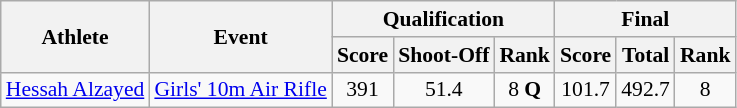<table class="wikitable" style="font-size:90%">
<tr>
<th rowspan="2">Athlete</th>
<th rowspan="2">Event</th>
<th colspan="3">Qualification</th>
<th colspan="3">Final</th>
</tr>
<tr>
<th>Score</th>
<th>Shoot-Off</th>
<th>Rank</th>
<th>Score</th>
<th>Total</th>
<th>Rank</th>
</tr>
<tr>
<td><a href='#'>Hessah Alzayed</a></td>
<td><a href='#'>Girls' 10m Air Rifle</a></td>
<td align=center>391</td>
<td align=center>51.4</td>
<td align=center>8 <strong>Q</strong></td>
<td align=center>101.7</td>
<td align=center>492.7</td>
<td align=center>8</td>
</tr>
</table>
